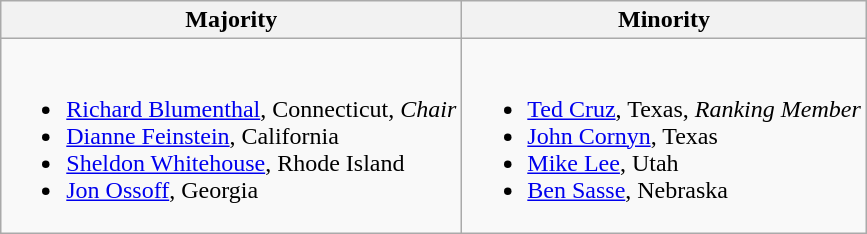<table class=wikitable>
<tr>
<th>Majority</th>
<th>Minority</th>
</tr>
<tr>
<td><br><ul><li><a href='#'>Richard Blumenthal</a>, Connecticut, <em>Chair</em></li><li><a href='#'>Dianne Feinstein</a>, California</li><li><a href='#'>Sheldon Whitehouse</a>, Rhode Island</li><li><a href='#'>Jon Ossoff</a>, Georgia</li></ul></td>
<td><br><ul><li><a href='#'>Ted Cruz</a>, Texas, <em>Ranking Member</em></li><li><a href='#'>John Cornyn</a>, Texas</li><li><a href='#'>Mike Lee</a>, Utah</li><li><a href='#'>Ben Sasse</a>, Nebraska</li></ul></td>
</tr>
</table>
